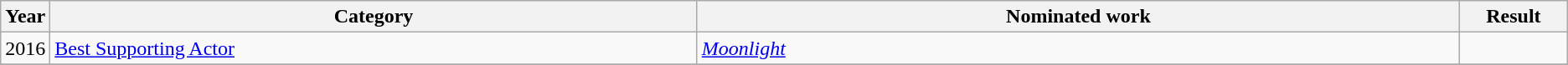<table class=wikitable>
<tr>
<th scope="col" style="width:1em;">Year</th>
<th scope="col" style="width:33em;">Category</th>
<th scope="col" style="width:39em;">Nominated work</th>
<th scope="col" style="width:5em;">Result</th>
</tr>
<tr>
<td>2016</td>
<td><a href='#'>Best Supporting Actor</a></td>
<td><em><a href='#'>Moonlight</a></em></td>
<td></td>
</tr>
<tr>
</tr>
</table>
